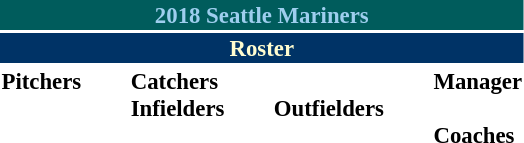<table class="toccolours" style="font-size: 95%;">
<tr>
<th colspan="10" style="background:#005c5c; color:#9eceee; text-align:center;">2018 Seattle Mariners</th>
</tr>
<tr>
<td colspan="10" style="background:#036; color:#fffdd0; text-align:center;"><strong>Roster</strong></td>
</tr>
<tr>
<td valign="top"><strong>Pitchers</strong><br>




























</td>
<td style="width:25px;"></td>
<td valign="top"><strong>Catchers</strong><br>



<strong>Infielders</strong>










</td>
<td style="width:25px;"></td>
<td valign="top"><br><strong>Outfielders</strong>







</td>
<td style="width:25px;"></td>
<td valign="top"><strong>Manager</strong><br><br><strong>Coaches</strong>
 
 
 
 
 
 
 
 </td>
</tr>
</table>
